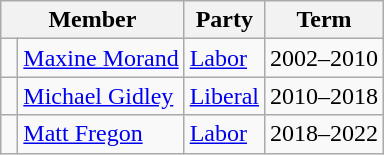<table class="wikitable">
<tr>
<th colspan="2">Member</th>
<th>Party</th>
<th>Term</th>
</tr>
<tr>
<td> </td>
<td><a href='#'>Maxine Morand</a></td>
<td><a href='#'>Labor</a></td>
<td>2002–2010</td>
</tr>
<tr>
<td> </td>
<td><a href='#'>Michael Gidley</a></td>
<td><a href='#'>Liberal</a></td>
<td>2010–2018</td>
</tr>
<tr>
<td> </td>
<td><a href='#'>Matt Fregon</a></td>
<td><a href='#'>Labor</a></td>
<td>2018–2022</td>
</tr>
</table>
